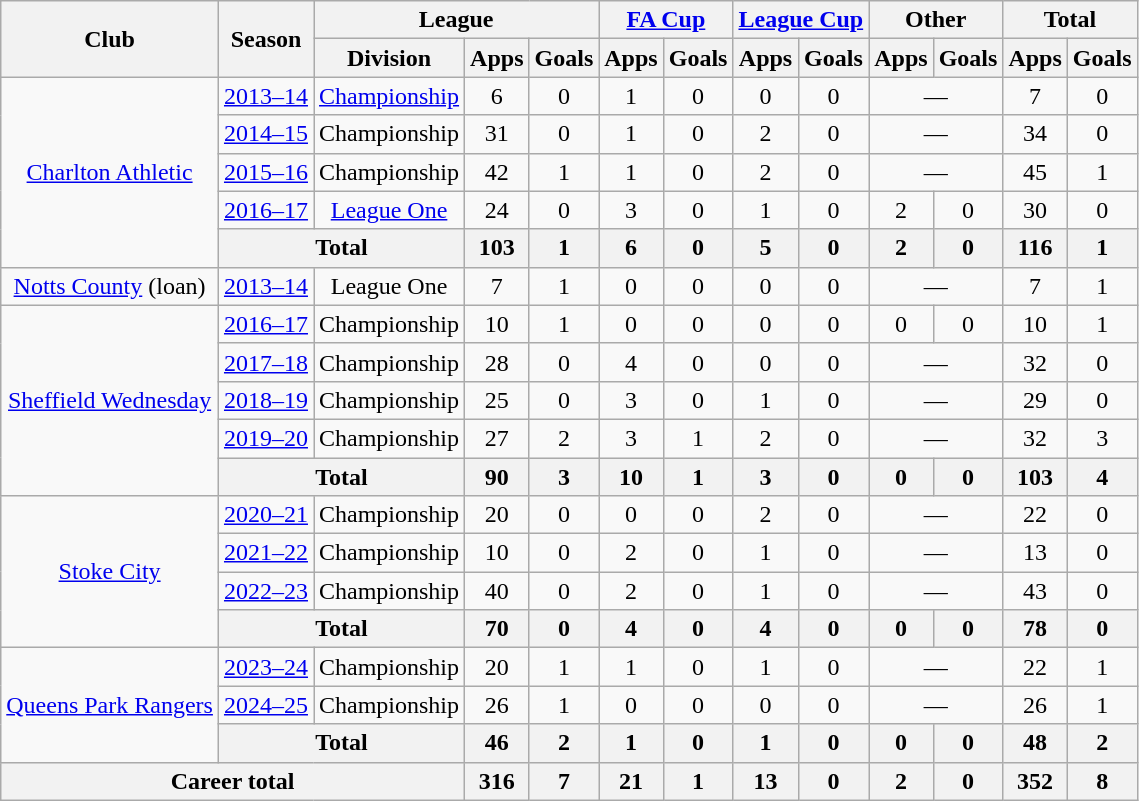<table class=wikitable style="text-align: center;">
<tr>
<th rowspan=2>Club</th>
<th rowspan=2>Season</th>
<th colspan=3>League</th>
<th colspan=2><a href='#'>FA Cup</a></th>
<th colspan=2><a href='#'>League Cup</a></th>
<th colspan=2>Other</th>
<th colspan=2>Total</th>
</tr>
<tr>
<th>Division</th>
<th>Apps</th>
<th>Goals</th>
<th>Apps</th>
<th>Goals</th>
<th>Apps</th>
<th>Goals</th>
<th>Apps</th>
<th>Goals</th>
<th>Apps</th>
<th>Goals</th>
</tr>
<tr>
<td rowspan="5"><a href='#'>Charlton Athletic</a></td>
<td><a href='#'>2013–14</a></td>
<td><a href='#'>Championship</a></td>
<td>6</td>
<td>0</td>
<td>1</td>
<td>0</td>
<td>0</td>
<td>0</td>
<td colspan=2>—</td>
<td>7</td>
<td>0</td>
</tr>
<tr>
<td><a href='#'>2014–15</a></td>
<td>Championship</td>
<td>31</td>
<td>0</td>
<td>1</td>
<td>0</td>
<td>2</td>
<td>0</td>
<td colspan=2>—</td>
<td>34</td>
<td>0</td>
</tr>
<tr>
<td><a href='#'>2015–16</a></td>
<td>Championship</td>
<td>42</td>
<td>1</td>
<td>1</td>
<td>0</td>
<td>2</td>
<td>0</td>
<td colspan=2>—</td>
<td>45</td>
<td>1</td>
</tr>
<tr>
<td><a href='#'>2016–17</a></td>
<td><a href='#'>League One</a></td>
<td>24</td>
<td>0</td>
<td>3</td>
<td>0</td>
<td>1</td>
<td>0</td>
<td>2</td>
<td>0</td>
<td>30</td>
<td>0</td>
</tr>
<tr>
<th colspan=2>Total</th>
<th>103</th>
<th>1</th>
<th>6</th>
<th>0</th>
<th>5</th>
<th>0</th>
<th>2</th>
<th>0</th>
<th>116</th>
<th>1</th>
</tr>
<tr>
<td><a href='#'>Notts County</a> (loan)</td>
<td><a href='#'>2013–14</a></td>
<td>League One</td>
<td>7</td>
<td>1</td>
<td>0</td>
<td>0</td>
<td>0</td>
<td>0</td>
<td colspan=2>—</td>
<td>7</td>
<td>1</td>
</tr>
<tr>
<td rowspan="5"><a href='#'>Sheffield Wednesday</a></td>
<td><a href='#'>2016–17</a></td>
<td>Championship</td>
<td>10</td>
<td>1</td>
<td>0</td>
<td>0</td>
<td>0</td>
<td>0</td>
<td>0</td>
<td>0</td>
<td>10</td>
<td>1</td>
</tr>
<tr>
<td><a href='#'>2017–18</a></td>
<td>Championship</td>
<td>28</td>
<td>0</td>
<td>4</td>
<td>0</td>
<td>0</td>
<td>0</td>
<td colspan=2>—</td>
<td>32</td>
<td>0</td>
</tr>
<tr>
<td><a href='#'>2018–19</a></td>
<td>Championship</td>
<td>25</td>
<td>0</td>
<td>3</td>
<td>0</td>
<td>1</td>
<td>0</td>
<td colspan=2>—</td>
<td>29</td>
<td>0</td>
</tr>
<tr>
<td><a href='#'>2019–20</a></td>
<td>Championship</td>
<td>27</td>
<td>2</td>
<td>3</td>
<td>1</td>
<td>2</td>
<td>0</td>
<td colspan=2>—</td>
<td>32</td>
<td>3</td>
</tr>
<tr>
<th colspan=2>Total</th>
<th>90</th>
<th>3</th>
<th>10</th>
<th>1</th>
<th>3</th>
<th>0</th>
<th>0</th>
<th>0</th>
<th>103</th>
<th>4</th>
</tr>
<tr>
<td rowspan=4><a href='#'>Stoke City</a></td>
<td><a href='#'>2020–21</a></td>
<td>Championship</td>
<td>20</td>
<td>0</td>
<td>0</td>
<td>0</td>
<td>2</td>
<td>0</td>
<td colspan=2>—</td>
<td>22</td>
<td>0</td>
</tr>
<tr>
<td><a href='#'>2021–22</a></td>
<td>Championship</td>
<td>10</td>
<td>0</td>
<td>2</td>
<td>0</td>
<td>1</td>
<td>0</td>
<td colspan=2>—</td>
<td>13</td>
<td>0</td>
</tr>
<tr>
<td><a href='#'>2022–23</a></td>
<td>Championship</td>
<td>40</td>
<td>0</td>
<td>2</td>
<td>0</td>
<td>1</td>
<td>0</td>
<td colspan=2>—</td>
<td>43</td>
<td>0</td>
</tr>
<tr>
<th colspan=2>Total</th>
<th>70</th>
<th>0</th>
<th>4</th>
<th>0</th>
<th>4</th>
<th>0</th>
<th>0</th>
<th>0</th>
<th>78</th>
<th>0</th>
</tr>
<tr>
<td rowspan="3"><a href='#'>Queens Park Rangers</a></td>
<td><a href='#'>2023–24</a></td>
<td>Championship</td>
<td>20</td>
<td>1</td>
<td>1</td>
<td>0</td>
<td>1</td>
<td>0</td>
<td colspan=2>—</td>
<td>22</td>
<td>1</td>
</tr>
<tr>
<td><a href='#'>2024–25</a></td>
<td>Championship</td>
<td>26</td>
<td>1</td>
<td>0</td>
<td>0</td>
<td>0</td>
<td>0</td>
<td colspan=2>—</td>
<td>26</td>
<td>1</td>
</tr>
<tr>
<th colspan=2>Total</th>
<th>46</th>
<th>2</th>
<th>1</th>
<th>0</th>
<th>1</th>
<th>0</th>
<th>0</th>
<th>0</th>
<th>48</th>
<th>2</th>
</tr>
<tr>
<th colspan="3">Career total</th>
<th>316</th>
<th>7</th>
<th>21</th>
<th>1</th>
<th>13</th>
<th>0</th>
<th>2</th>
<th>0</th>
<th>352</th>
<th>8</th>
</tr>
</table>
